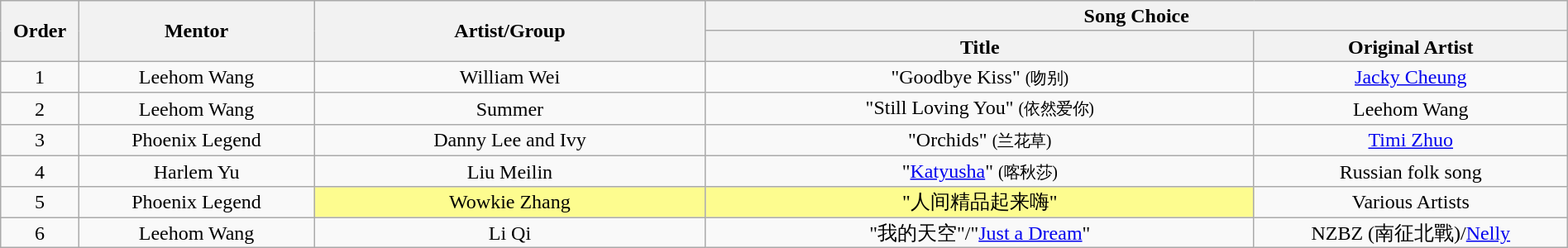<table class="wikitable" style="text-align:center; line-height:17px; font-size:100%; width:100%;">
<tr>
<th scope="col" rowspan="2" width="05%">Order</th>
<th scope="col" rowspan="2" width="15%">Mentor</th>
<th scope="col" rowspan="2" width="25%">Artist/Group</th>
<th scope="col" colspan="2">Song Choice</th>
</tr>
<tr>
<th scope="col" width="35%">Title</th>
<th scope="col" width="20%">Original Artist</th>
</tr>
<tr>
<td scope="row">1</td>
<td scope="row">Leehom Wang</td>
<td style="scope=row">William Wei</td>
<td style="scope=row">"Goodbye Kiss" <small>(吻别)</small></td>
<td scope="row"><a href='#'>Jacky Cheung</a></td>
</tr>
<tr>
<td scope="row">2</td>
<td scope="row">Leehom Wang</td>
<td style="scope:row">Summer</td>
<td style="scope:row">"Still Loving You" <small>(依然爱你)</small></td>
<td scope="row">Leehom Wang</td>
</tr>
<tr>
<td scope="row">3</td>
<td scope="row">Phoenix Legend</td>
<td style="scope:row">Danny Lee and Ivy</td>
<td style="scope:row">"Orchids" <small>(兰花草)</small></td>
<td scope="row"><a href='#'>Timi Zhuo</a></td>
</tr>
<tr>
<td scope="row">4</td>
<td scope="row">Harlem Yu</td>
<td style="scope:row">Liu Meilin</td>
<td style="scope:row">"<a href='#'>Katyusha</a>" <small>(喀秋莎)</small></td>
<td scope="row">Russian folk song</td>
</tr>
<tr>
<td scope="row">5</td>
<td scope="row">Phoenix Legend</td>
<td style="background:#fdfc8f; scope:row">Wowkie Zhang</td>
<td style="background:#fdfc8f; scope:row">"人间精品起来嗨"</td>
<td scope="row">Various Artists</td>
</tr>
<tr>
<td scope="row">6</td>
<td scope="row">Leehom Wang</td>
<td style="scope:row">Li Qi</td>
<td style="scope:row">"我的天空"/"<a href='#'>Just a Dream</a>"</td>
<td scope="row">NZBZ (南征北戰)/<a href='#'>Nelly</a></td>
</tr>
</table>
